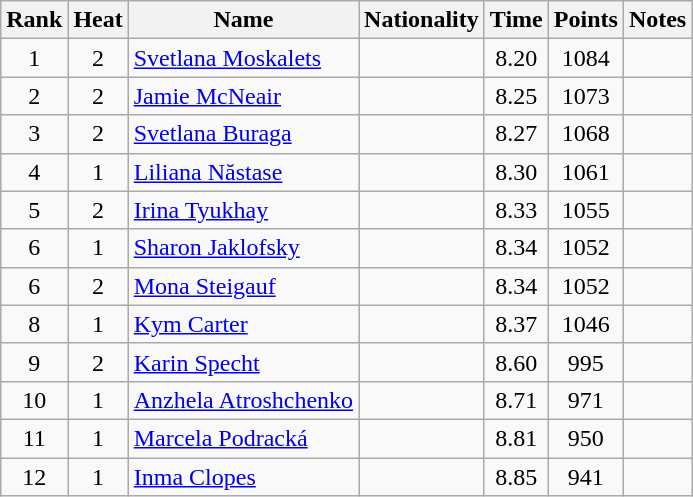<table class="wikitable sortable" style="text-align:center">
<tr>
<th>Rank</th>
<th>Heat</th>
<th>Name</th>
<th>Nationality</th>
<th>Time</th>
<th>Points</th>
<th>Notes</th>
</tr>
<tr>
<td>1</td>
<td>2</td>
<td align="left"><a href='#'>Svetlana Moskalets</a></td>
<td align=left></td>
<td>8.20</td>
<td>1084</td>
<td></td>
</tr>
<tr>
<td>2</td>
<td>2</td>
<td align="left"><a href='#'>Jamie McNeair</a></td>
<td align=left></td>
<td>8.25</td>
<td>1073</td>
<td></td>
</tr>
<tr>
<td>3</td>
<td>2</td>
<td align="left"><a href='#'>Svetlana Buraga</a></td>
<td align=left></td>
<td>8.27</td>
<td>1068</td>
<td></td>
</tr>
<tr>
<td>4</td>
<td>1</td>
<td align="left"><a href='#'>Liliana Năstase</a></td>
<td align=left></td>
<td>8.30</td>
<td>1061</td>
<td></td>
</tr>
<tr>
<td>5</td>
<td>2</td>
<td align="left"><a href='#'>Irina Tyukhay</a></td>
<td align=left></td>
<td>8.33</td>
<td>1055</td>
<td></td>
</tr>
<tr>
<td>6</td>
<td>1</td>
<td align="left"><a href='#'>Sharon Jaklofsky</a></td>
<td align=left></td>
<td>8.34</td>
<td>1052</td>
<td></td>
</tr>
<tr>
<td>6</td>
<td>2</td>
<td align="left"><a href='#'>Mona Steigauf</a></td>
<td align=left></td>
<td>8.34</td>
<td>1052</td>
<td></td>
</tr>
<tr>
<td>8</td>
<td>1</td>
<td align="left"><a href='#'>Kym Carter</a></td>
<td align=left></td>
<td>8.37</td>
<td>1046</td>
<td></td>
</tr>
<tr>
<td>9</td>
<td>2</td>
<td align="left"><a href='#'>Karin Specht</a></td>
<td align=left></td>
<td>8.60</td>
<td>995</td>
<td></td>
</tr>
<tr>
<td>10</td>
<td>1</td>
<td align="left"><a href='#'>Anzhela Atroshchenko</a></td>
<td align=left></td>
<td>8.71</td>
<td>971</td>
<td></td>
</tr>
<tr>
<td>11</td>
<td>1</td>
<td align="left"><a href='#'>Marcela Podracká</a></td>
<td align=left></td>
<td>8.81</td>
<td>950</td>
<td></td>
</tr>
<tr>
<td>12</td>
<td>1</td>
<td align="left"><a href='#'>Inma Clopes</a></td>
<td align=left></td>
<td>8.85</td>
<td>941</td>
<td></td>
</tr>
</table>
